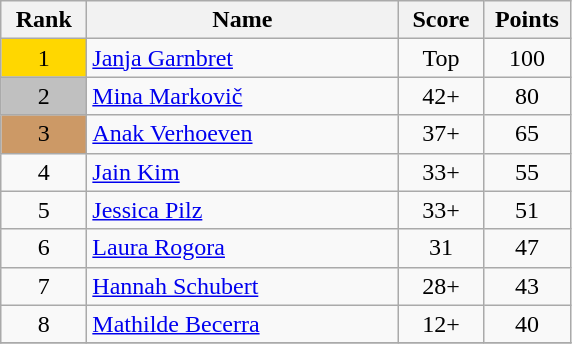<table class="wikitable">
<tr>
<th width = "50">Rank</th>
<th width = "200">Name</th>
<th width = "50">Score</th>
<th width = "50">Points</th>
</tr>
<tr>
<td align="center" style="background: gold">1</td>
<td> <a href='#'>Janja Garnbret</a></td>
<td align="center">Top</td>
<td align="center">100</td>
</tr>
<tr>
<td align="center" style="background: silver">2</td>
<td> <a href='#'>Mina Markovič</a></td>
<td align="center">42+</td>
<td align="center">80</td>
</tr>
<tr>
<td align="center" style="background: #cc9966">3</td>
<td> <a href='#'>Anak Verhoeven</a></td>
<td align="center">37+</td>
<td align="center">65</td>
</tr>
<tr>
<td align="center">4</td>
<td> <a href='#'>Jain Kim</a></td>
<td align="center">33+</td>
<td align="center">55</td>
</tr>
<tr>
<td align="center">5</td>
<td> <a href='#'>Jessica Pilz</a></td>
<td align="center">33+</td>
<td align="center">51</td>
</tr>
<tr>
<td align="center">6</td>
<td> <a href='#'>Laura Rogora</a></td>
<td align="center">31</td>
<td align="center">47</td>
</tr>
<tr>
<td align="center">7</td>
<td> <a href='#'>Hannah Schubert</a></td>
<td align="center">28+</td>
<td align="center">43</td>
</tr>
<tr>
<td align="center">8</td>
<td> <a href='#'>Mathilde Becerra</a></td>
<td align="center">12+</td>
<td align="center">40</td>
</tr>
<tr>
</tr>
</table>
